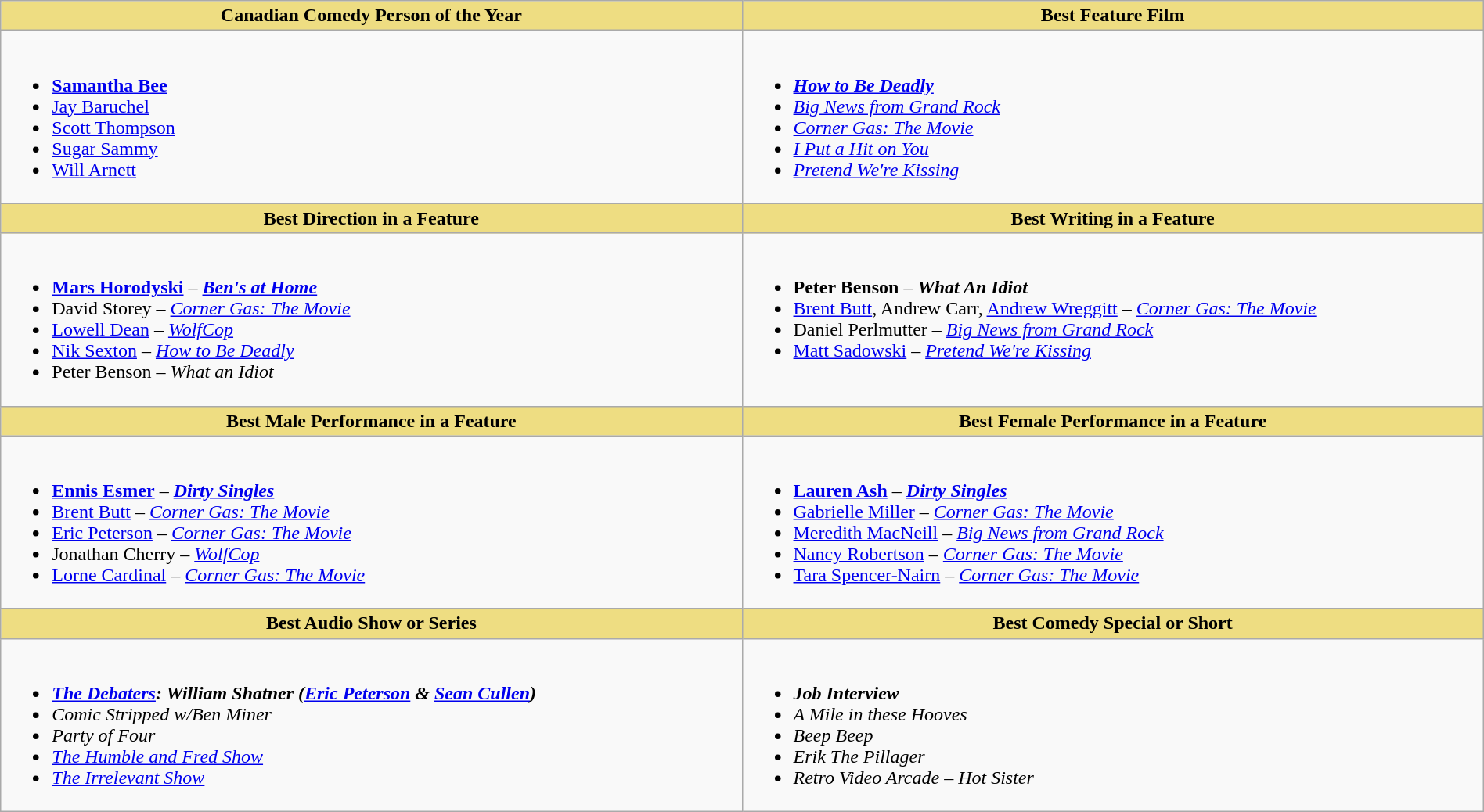<table class="wikitable" style="width:100%">
<tr>
<th style="background:#EEDD82; width:50%">Canadian Comedy Person of the Year</th>
<th style="background:#EEDD82; width:50%">Best Feature Film</th>
</tr>
<tr>
<td valign="top"><br><ul><li> <strong><a href='#'>Samantha Bee</a></strong></li><li><a href='#'>Jay Baruchel</a></li><li><a href='#'>Scott Thompson</a></li><li><a href='#'>Sugar Sammy</a></li><li><a href='#'>Will Arnett</a></li></ul></td>
<td valign="top"><br><ul><li> <strong><em><a href='#'>How to Be Deadly</a></em></strong></li><li><em><a href='#'>Big News from Grand Rock</a></em></li><li><em><a href='#'>Corner Gas: The Movie</a></em></li><li><em><a href='#'>I Put a Hit on You</a></em></li><li><em><a href='#'>Pretend We're Kissing</a></em></li></ul></td>
</tr>
<tr>
<th style="background:#EEDD82; width:50%">Best Direction in a Feature</th>
<th style="background:#EEDD82; width:50%">Best Writing in a Feature</th>
</tr>
<tr>
<td valign="top"><br><ul><li> <strong><a href='#'>Mars Horodyski</a></strong> – <strong><em><a href='#'>Ben's at Home</a></em></strong></li><li>David Storey – <em><a href='#'>Corner Gas: The Movie</a></em></li><li><a href='#'>Lowell Dean</a> – <em><a href='#'>WolfCop</a></em></li><li><a href='#'>Nik Sexton</a> – <em><a href='#'>How to Be Deadly</a></em></li><li>Peter Benson – <em>What an Idiot</em></li></ul></td>
<td valign="top"><br><ul><li> <strong>Peter Benson</strong> – <strong><em>What An Idiot</em></strong></li><li><a href='#'>Brent Butt</a>, Andrew Carr, <a href='#'>Andrew Wreggitt</a> – <em><a href='#'>Corner Gas: The Movie</a></em></li><li>Daniel Perlmutter – <em><a href='#'>Big News from Grand Rock</a></em></li><li><a href='#'>Matt Sadowski</a> – <em><a href='#'>Pretend We're Kissing</a></em></li></ul></td>
</tr>
<tr>
<th style="background:#EEDD82; width:50%">Best Male Performance in a Feature</th>
<th style="background:#EEDD82; width:50%">Best Female Performance in a Feature</th>
</tr>
<tr>
<td valign="top"><br><ul><li> <strong><a href='#'>Ennis Esmer</a></strong> – <strong><em><a href='#'>Dirty Singles</a></em></strong></li><li><a href='#'>Brent Butt</a> – <em><a href='#'>Corner Gas: The Movie</a></em></li><li><a href='#'>Eric Peterson</a> – <em><a href='#'>Corner Gas: The Movie</a></em></li><li>Jonathan Cherry – <em><a href='#'>WolfCop</a></em></li><li><a href='#'>Lorne Cardinal</a> – <em><a href='#'>Corner Gas: The Movie</a></em></li></ul></td>
<td valign="top"><br><ul><li> <strong><a href='#'>Lauren Ash</a></strong> – <strong><em><a href='#'>Dirty Singles</a></em></strong></li><li><a href='#'>Gabrielle Miller</a> – <em><a href='#'>Corner Gas: The Movie</a></em></li><li><a href='#'>Meredith MacNeill</a> – <em><a href='#'>Big News from Grand Rock</a></em></li><li><a href='#'>Nancy Robertson</a> – <em><a href='#'>Corner Gas: The Movie</a></em></li><li><a href='#'>Tara Spencer-Nairn</a> – <em><a href='#'>Corner Gas: The Movie</a></em></li></ul></td>
</tr>
<tr>
<th style="background:#EEDD82; width:50%">Best Audio Show or Series</th>
<th style="background:#EEDD82; width:50%">Best Comedy Special or Short</th>
</tr>
<tr>
<td valign="top"><br><ul><li> <strong><em><a href='#'>The Debaters</a>: William Shatner (<a href='#'>Eric Peterson</a> & <a href='#'>Sean Cullen</a>)</em></strong></li><li><em>Comic Stripped w/Ben Miner</em></li><li><em>Party of Four</em></li><li><em><a href='#'>The Humble and Fred Show</a></em></li><li><em><a href='#'>The Irrelevant Show</a></em></li></ul></td>
<td valign="top"><br><ul><li> <strong><em>Job Interview</em></strong></li><li><em>A Mile in these Hooves</em></li><li><em>Beep Beep</em></li><li><em>Erik The Pillager</em></li><li><em>Retro Video Arcade – Hot Sister</em></li></ul></td>
</tr>
</table>
